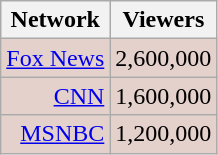<table class="wikitable" style="text-align: right">
<tr>
<th>Network</th>
<th>Viewers</th>
</tr>
<tr style="background:#e5d1cb">
<td><a href='#'>Fox News</a></td>
<td>2,600,000</td>
</tr>
<tr style="background:#e5d1cb">
<td><a href='#'>CNN</a></td>
<td>1,600,000</td>
</tr>
<tr style="background:#e5d1cb">
<td><a href='#'>MSNBC</a></td>
<td>1,200,000</td>
</tr>
</table>
